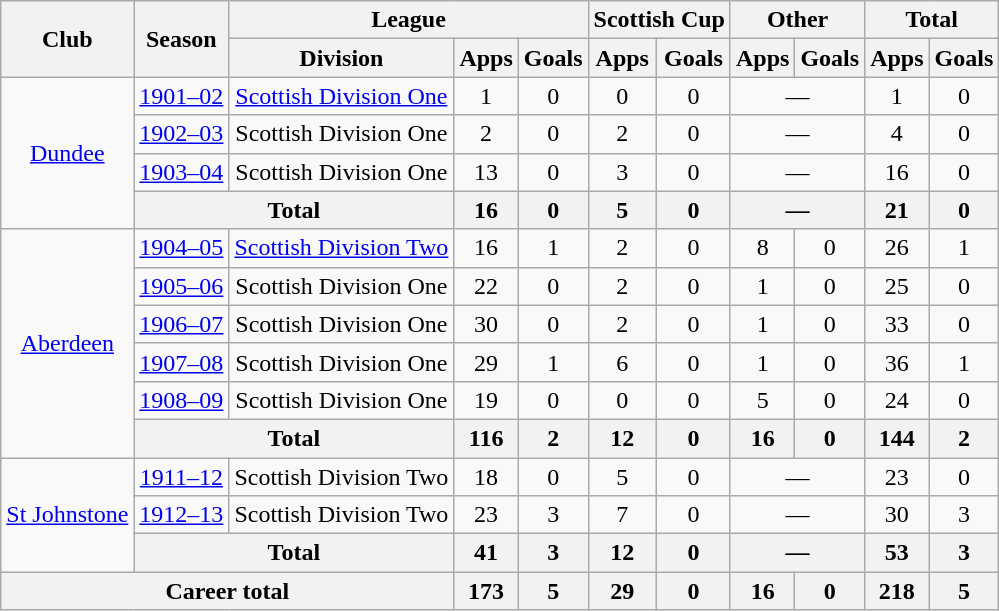<table class="wikitable" style="text-align: center;">
<tr>
<th rowspan="2">Club</th>
<th rowspan="2">Season</th>
<th colspan="3">League</th>
<th colspan="2">Scottish Cup</th>
<th colspan="2">Other</th>
<th colspan="2">Total</th>
</tr>
<tr>
<th>Division</th>
<th>Apps</th>
<th>Goals</th>
<th>Apps</th>
<th>Goals</th>
<th>Apps</th>
<th>Goals</th>
<th>Apps</th>
<th>Goals</th>
</tr>
<tr>
<td rowspan="4"><a href='#'>Dundee</a></td>
<td><a href='#'>1901–02</a></td>
<td><a href='#'>Scottish Division One</a></td>
<td>1</td>
<td>0</td>
<td>0</td>
<td>0</td>
<td colspan="2">—</td>
<td>1</td>
<td>0</td>
</tr>
<tr>
<td><a href='#'>1902–03</a></td>
<td>Scottish Division One</td>
<td>2</td>
<td>0</td>
<td>2</td>
<td>0</td>
<td colspan="2">—</td>
<td>4</td>
<td>0</td>
</tr>
<tr>
<td><a href='#'>1903–04</a></td>
<td>Scottish Division One</td>
<td>13</td>
<td>0</td>
<td>3</td>
<td>0</td>
<td colspan="2">—</td>
<td>16</td>
<td>0</td>
</tr>
<tr>
<th colspan="2">Total</th>
<th>16</th>
<th>0</th>
<th>5</th>
<th>0</th>
<th colspan="2">—</th>
<th>21</th>
<th>0</th>
</tr>
<tr>
<td rowspan="6"><a href='#'>Aberdeen</a></td>
<td><a href='#'>1904–05</a></td>
<td><a href='#'>Scottish Division Two</a></td>
<td>16</td>
<td>1</td>
<td>2</td>
<td>0</td>
<td>8</td>
<td>0</td>
<td>26</td>
<td>1</td>
</tr>
<tr>
<td><a href='#'>1905–06</a></td>
<td>Scottish Division One</td>
<td>22</td>
<td>0</td>
<td>2</td>
<td>0</td>
<td>1</td>
<td>0</td>
<td>25</td>
<td>0</td>
</tr>
<tr>
<td><a href='#'>1906–07</a></td>
<td>Scottish Division One</td>
<td>30</td>
<td>0</td>
<td>2</td>
<td>0</td>
<td>1</td>
<td>0</td>
<td>33</td>
<td>0</td>
</tr>
<tr>
<td><a href='#'>1907–08</a></td>
<td>Scottish Division One</td>
<td>29</td>
<td>1</td>
<td>6</td>
<td>0</td>
<td>1</td>
<td>0</td>
<td>36</td>
<td>1</td>
</tr>
<tr>
<td><a href='#'>1908–09</a></td>
<td>Scottish Division One</td>
<td>19</td>
<td>0</td>
<td>0</td>
<td>0</td>
<td>5</td>
<td>0</td>
<td>24</td>
<td>0</td>
</tr>
<tr>
<th colspan="2">Total</th>
<th>116</th>
<th>2</th>
<th>12</th>
<th>0</th>
<th>16</th>
<th>0</th>
<th>144</th>
<th>2</th>
</tr>
<tr>
<td rowspan="3"><a href='#'>St Johnstone</a></td>
<td><a href='#'>1911–12</a></td>
<td>Scottish Division Two</td>
<td>18</td>
<td>0</td>
<td>5</td>
<td>0</td>
<td colspan="2">—</td>
<td>23</td>
<td>0</td>
</tr>
<tr>
<td><a href='#'>1912–13</a></td>
<td>Scottish Division Two</td>
<td>23</td>
<td>3</td>
<td>7</td>
<td>0</td>
<td colspan="2">—</td>
<td>30</td>
<td>3</td>
</tr>
<tr>
<th colspan="2">Total</th>
<th>41</th>
<th>3</th>
<th>12</th>
<th>0</th>
<th colspan="2">—</th>
<th>53</th>
<th>3</th>
</tr>
<tr>
<th colspan="3">Career total</th>
<th>173</th>
<th>5</th>
<th>29</th>
<th>0</th>
<th>16</th>
<th>0</th>
<th>218</th>
<th>5</th>
</tr>
</table>
